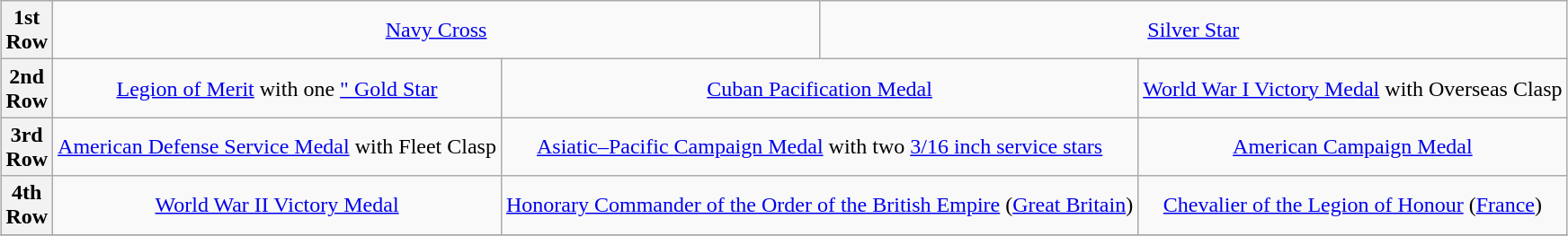<table class="wikitable" style="margin:1em auto; text-align:center;">
<tr>
<th>1st <br>Row</th>
<td colspan="7"><a href='#'>Navy Cross</a></td>
<td colspan="8"><a href='#'>Silver Star</a></td>
</tr>
<tr>
<th>2nd <br>Row</th>
<td colspan="4"><a href='#'>Legion of Merit</a> with one <a href='#'>" Gold Star</a></td>
<td colspan="4"><a href='#'>Cuban Pacification Medal</a></td>
<td colspan="4"><a href='#'>World War I Victory Medal</a> with Overseas Clasp</td>
</tr>
<tr>
<th>3rd <br>Row</th>
<td colspan="4"><a href='#'>American Defense Service Medal</a> with Fleet Clasp</td>
<td colspan="4"><a href='#'>Asiatic–Pacific Campaign Medal</a> with two <a href='#'>3/16 inch service stars</a></td>
<td colspan="4"><a href='#'>American Campaign Medal</a></td>
</tr>
<tr>
<th>4th <br>Row</th>
<td colspan="4"><a href='#'>World War II Victory Medal</a></td>
<td colspan="4"><a href='#'>Honorary Commander of the Order of the British Empire</a> (<a href='#'>Great Britain</a>)</td>
<td colspan="4"><a href='#'>Chevalier of the Legion of Honour</a> (<a href='#'>France</a>)</td>
</tr>
<tr>
</tr>
</table>
